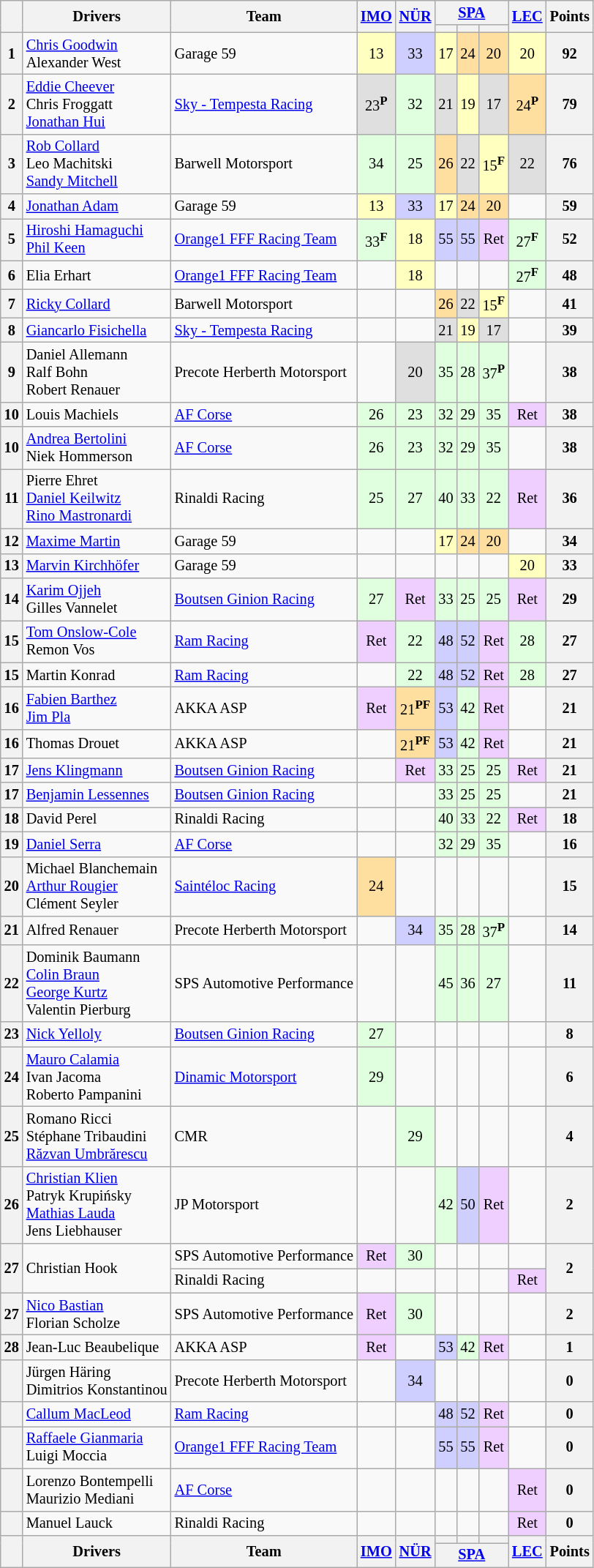<table class="wikitable" style="font-size:85%; text-align:center;">
<tr>
<th rowspan=2></th>
<th rowspan=2>Drivers</th>
<th rowspan=2>Team</th>
<th rowspan=2><a href='#'>IMO</a><br></th>
<th rowspan=2><a href='#'>NÜR</a><br></th>
<th colspan=3><a href='#'>SPA</a><br></th>
<th rowspan=2><a href='#'>LEC</a><br></th>
<th rowspan=2>Points</th>
</tr>
<tr>
<th></th>
<th></th>
<th></th>
</tr>
<tr>
<th>1</th>
<td align=left> <a href='#'>Chris Goodwin</a><br> Alexander West</td>
<td align=left> Garage 59</td>
<td style="background:#ffffbf;">13</td>
<td style="background:#cfcfff;">33</td>
<td style="background:#ffffbf;">17</td>
<td style="background:#ffdf9f;">24</td>
<td style="background:#ffdf9f;">20</td>
<td style="background:#ffffbf;">20</td>
<th>92</th>
</tr>
<tr>
<th>2</th>
<td align=left> <a href='#'>Eddie Cheever</a><br> Chris Froggatt<br> <a href='#'>Jonathan Hui</a></td>
<td align=left> <a href='#'>Sky - Tempesta Racing</a></td>
<td style="background:#dfdfdf;">23<sup><strong>P</strong></sup></td>
<td style="background:#dfffdf;">32</td>
<td style="background:#dfdfdf;">21</td>
<td style="background:#ffffbf;">19</td>
<td style="background:#dfdfdf;">17</td>
<td style="background:#ffdf9f;">24<sup><strong>P</strong></sup></td>
<th>79</th>
</tr>
<tr>
<th>3</th>
<td align=left> <a href='#'>Rob Collard</a><br> Leo Machitski<br> <a href='#'>Sandy Mitchell</a></td>
<td align=left> Barwell Motorsport</td>
<td style="background:#dfffdf;">34</td>
<td style="background:#dfffdf;">25</td>
<td style="background:#ffdf9f;">26</td>
<td style="background:#dfdfdf;">22</td>
<td style="background:#ffffbf;">15<sup><strong>F</strong></sup></td>
<td style="background:#dfdfdf;">22</td>
<th>76</th>
</tr>
<tr>
<th>4</th>
<td align=left> <a href='#'>Jonathan Adam</a></td>
<td align=left> Garage 59</td>
<td style="background:#ffffbf;">13</td>
<td style="background:#cfcfff;">33</td>
<td style="background:#ffffbf;">17</td>
<td style="background:#ffdf9f;">24</td>
<td style="background:#ffdf9f;">20</td>
<td></td>
<th>59</th>
</tr>
<tr>
<th>5</th>
<td align=left> <a href='#'>Hiroshi Hamaguchi</a><br> <a href='#'>Phil Keen</a></td>
<td align=left> <a href='#'>Orange1 FFF Racing Team</a></td>
<td style="background:#dfffdf;">33<sup><strong>F</strong></sup></td>
<td style="background:#ffffbf;">18</td>
<td style="background:#cfcfff;">55</td>
<td style="background:#cfcfff;">55</td>
<td style="background:#efcfff;">Ret</td>
<td style="background:#dfffdf;">27<sup><strong>F</strong></sup></td>
<th>52</th>
</tr>
<tr>
<th>6</th>
<td align=left> Elia Erhart</td>
<td align=left> <a href='#'>Orange1 FFF Racing Team</a></td>
<td></td>
<td style="background:#ffffbf;">18</td>
<td></td>
<td></td>
<td></td>
<td style="background:#dfffdf;">27<sup><strong>F</strong></sup></td>
<th>48</th>
</tr>
<tr>
<th>7</th>
<td align=left> <a href='#'>Ricky Collard</a></td>
<td align=left> Barwell Motorsport</td>
<td></td>
<td></td>
<td style="background:#ffdf9f;">26</td>
<td style="background:#dfdfdf;">22</td>
<td style="background:#ffffbf;">15<sup><strong>F</strong></sup></td>
<td></td>
<th>41</th>
</tr>
<tr>
<th>8</th>
<td align=left> <a href='#'>Giancarlo Fisichella</a></td>
<td align=left> <a href='#'>Sky - Tempesta Racing</a></td>
<td></td>
<td></td>
<td style="background:#dfdfdf;">21</td>
<td style="background:#ffffbf;">19</td>
<td style="background:#dfdfdf;">17</td>
<td></td>
<th>39</th>
</tr>
<tr>
<th>9</th>
<td align=left> Daniel Allemann<br> Ralf Bohn<br> Robert Renauer</td>
<td align=left> Precote Herberth Motorsport</td>
<td></td>
<td style="background:#dfdfdf;">20</td>
<td style="background:#dfffdf;">35</td>
<td style="background:#dfffdf;">28</td>
<td style="background:#dfffdf;">37<sup><strong>P</strong></sup></td>
<td></td>
<th>38</th>
</tr>
<tr>
<th>10</th>
<td align=left> Louis Machiels</td>
<td align=left> <a href='#'>AF Corse</a></td>
<td style="background:#dfffdf;">26</td>
<td style="background:#dfffdf;">23</td>
<td style="background:#dfffdf;">32</td>
<td style="background:#dfffdf;">29</td>
<td style="background:#dfffdf;">35</td>
<td style="background:#efcfff;">Ret</td>
<th>38</th>
</tr>
<tr>
<th>10</th>
<td align=left> <a href='#'>Andrea Bertolini</a><br> Niek Hommerson</td>
<td align=left> <a href='#'>AF Corse</a></td>
<td style="background:#dfffdf;">26</td>
<td style="background:#dfffdf;">23</td>
<td style="background:#dfffdf;">32</td>
<td style="background:#dfffdf;">29</td>
<td style="background:#dfffdf;">35</td>
<td></td>
<th>38</th>
</tr>
<tr>
<th>11</th>
<td align=left> Pierre Ehret<br> <a href='#'>Daniel Keilwitz</a><br> <a href='#'>Rino Mastronardi</a></td>
<td align=left> Rinaldi Racing</td>
<td style="background:#dfffdf;">25</td>
<td style="background:#dfffdf;">27</td>
<td style="background:#dfffdf;">40</td>
<td style="background:#dfffdf;">33</td>
<td style="background:#dfffdf;">22</td>
<td style="background:#efcfff;">Ret</td>
<th>36</th>
</tr>
<tr>
<th>12</th>
<td align=left> <a href='#'>Maxime Martin</a></td>
<td align=left> Garage 59</td>
<td></td>
<td></td>
<td style="background:#ffffbf;">17</td>
<td style="background:#ffdf9f;">24</td>
<td style="background:#ffdf9f;">20</td>
<td></td>
<th>34</th>
</tr>
<tr>
<th>13</th>
<td align=left> <a href='#'>Marvin Kirchhöfer</a></td>
<td align=left> Garage 59</td>
<td></td>
<td></td>
<td></td>
<td></td>
<td></td>
<td style="background:#ffffbf;">20</td>
<th>33</th>
</tr>
<tr>
<th>14</th>
<td align=left> <a href='#'>Karim Ojjeh</a><br> Gilles Vannelet</td>
<td align=left> <a href='#'>Boutsen Ginion Racing</a></td>
<td style="background:#dfffdf;">27</td>
<td style="background:#efcfff;">Ret</td>
<td style="background:#dfffdf;">33</td>
<td style="background:#dfffdf;">25</td>
<td style="background:#dfffdf;">25</td>
<td style="background:#efcfff;">Ret</td>
<th>29</th>
</tr>
<tr>
<th>15</th>
<td align=left> <a href='#'>Tom Onslow-Cole</a><br> Remon Vos</td>
<td align=left> <a href='#'>Ram Racing</a></td>
<td style="background:#efcfff;">Ret</td>
<td style="background:#dfffdf;">22</td>
<td style="background:#cfcfff;">48</td>
<td style="background:#cfcfff;">52</td>
<td style="background:#efcfff;">Ret</td>
<td style="background:#dfffdf;">28</td>
<th>27</th>
</tr>
<tr>
<th>15</th>
<td align=left> Martin Konrad</td>
<td align=left> <a href='#'>Ram Racing</a></td>
<td></td>
<td style="background:#dfffdf;">22</td>
<td style="background:#cfcfff;">48</td>
<td style="background:#cfcfff;">52</td>
<td style="background:#efcfff;">Ret</td>
<td style="background:#dfffdf;">28</td>
<th>27</th>
</tr>
<tr>
<th>16</th>
<td align=left> <a href='#'>Fabien Barthez</a><br> <a href='#'>Jim Pla</a></td>
<td align=left> AKKA ASP</td>
<td style="background:#efcfff;">Ret</td>
<td style="background:#ffdf9f;">21<sup><strong>PF</strong></sup></td>
<td style="background:#cfcfff;">53</td>
<td style="background:#dfffdf;">42</td>
<td style="background:#efcfff;">Ret</td>
<td></td>
<th>21</th>
</tr>
<tr>
<th>16</th>
<td align=left> Thomas Drouet</td>
<td align=left> AKKA ASP</td>
<td></td>
<td style="background:#ffdf9f;">21<sup><strong>PF</strong></sup></td>
<td style="background:#cfcfff;">53</td>
<td style="background:#dfffdf;">42</td>
<td style="background:#efcfff;">Ret</td>
<td></td>
<th>21</th>
</tr>
<tr>
<th>17</th>
<td align=left> <a href='#'>Jens Klingmann</a></td>
<td align=left> <a href='#'>Boutsen Ginion Racing</a></td>
<td></td>
<td style="background:#efcfff;">Ret</td>
<td style="background:#dfffdf;">33</td>
<td style="background:#dfffdf;">25</td>
<td style="background:#dfffdf;">25</td>
<td style="background:#efcfff;">Ret</td>
<th>21</th>
</tr>
<tr>
<th>17</th>
<td align=left> <a href='#'>Benjamin Lessennes</a></td>
<td align=left> <a href='#'>Boutsen Ginion Racing</a></td>
<td></td>
<td></td>
<td style="background:#dfffdf;">33</td>
<td style="background:#dfffdf;">25</td>
<td style="background:#dfffdf;">25</td>
<td></td>
<th>21</th>
</tr>
<tr>
<th>18</th>
<td align=left> David Perel</td>
<td align=left> Rinaldi Racing</td>
<td></td>
<td></td>
<td style="background:#dfffdf;">40</td>
<td style="background:#dfffdf;">33</td>
<td style="background:#dfffdf;">22</td>
<td style="background:#efcfff;">Ret</td>
<th>18</th>
</tr>
<tr>
<th>19</th>
<td align=left> <a href='#'>Daniel Serra</a></td>
<td align=left> <a href='#'>AF Corse</a></td>
<td></td>
<td></td>
<td style="background:#dfffdf;">32</td>
<td style="background:#dfffdf;">29</td>
<td style="background:#dfffdf;">35</td>
<td></td>
<th>16</th>
</tr>
<tr>
<th>20</th>
<td align=left> Michael Blanchemain<br> <a href='#'>Arthur Rougier</a><br> Clément Seyler</td>
<td align=left> <a href='#'>Saintéloc Racing</a></td>
<td style="background:#ffdf9f;">24</td>
<td></td>
<td></td>
<td></td>
<td></td>
<td></td>
<th>15</th>
</tr>
<tr>
<th>21</th>
<td align=left> Alfred Renauer</td>
<td align=left> Precote Herberth Motorsport</td>
<td></td>
<td style="background:#cfcfff;">34</td>
<td style="background:#dfffdf;">35</td>
<td style="background:#dfffdf;">28</td>
<td style="background:#dfffdf;">37<sup><strong>P</strong></sup></td>
<td></td>
<th>14</th>
</tr>
<tr>
<th>22</th>
<td align=left> Dominik Baumann<br> <a href='#'>Colin Braun</a><br> <a href='#'>George Kurtz</a><br> Valentin Pierburg</td>
<td align=left> SPS Automotive Performance</td>
<td></td>
<td></td>
<td style="background:#dfffdf;">45</td>
<td style="background:#dfffdf;">36</td>
<td style="background:#dfffdf;">27</td>
<td></td>
<th>11</th>
</tr>
<tr>
<th>23</th>
<td align=left> <a href='#'>Nick Yelloly</a></td>
<td align=left> <a href='#'>Boutsen Ginion Racing</a></td>
<td style="background:#dfffdf;">27</td>
<td></td>
<td></td>
<td></td>
<td></td>
<td></td>
<th>8</th>
</tr>
<tr>
<th>24</th>
<td align=left> <a href='#'>Mauro Calamia</a><br> Ivan Jacoma<br> Roberto Pampanini</td>
<td align=left> <a href='#'>Dinamic Motorsport</a></td>
<td style="background:#dfffdf;">29</td>
<td></td>
<td></td>
<td></td>
<td></td>
<td></td>
<th>6</th>
</tr>
<tr>
<th>25</th>
<td align=left> Romano Ricci<br> Stéphane Tribaudini<br> <a href='#'>Răzvan Umbrărescu</a></td>
<td align=left> CMR</td>
<td></td>
<td style="background:#dfffdf;">29</td>
<td></td>
<td></td>
<td></td>
<td></td>
<th>4</th>
</tr>
<tr>
<th>26</th>
<td align=left> <a href='#'>Christian Klien</a><br> Patryk Krupińsky<br> <a href='#'>Mathias Lauda</a><br> Jens Liebhauser</td>
<td align=left> JP Motorsport</td>
<td></td>
<td></td>
<td style="background:#dfffdf;">42</td>
<td style="background:#cfcfff;">50</td>
<td style="background:#efcfff;">Ret</td>
<td></td>
<th>2</th>
</tr>
<tr>
<th rowspan=2>27</th>
<td rowspan=2 align=left> Christian Hook</td>
<td align=left> SPS Automotive Performance</td>
<td style="background:#efcfff;">Ret</td>
<td style="background:#dfffdf;">30</td>
<td></td>
<td></td>
<td></td>
<td></td>
<th rowspan=2>2</th>
</tr>
<tr>
<td align=left> Rinaldi Racing</td>
<td></td>
<td></td>
<td></td>
<td></td>
<td></td>
<td style="background:#efcfff;">Ret</td>
</tr>
<tr>
<th>27</th>
<td align=left> <a href='#'>Nico Bastian</a><br> Florian Scholze</td>
<td align=left> SPS Automotive Performance</td>
<td style="background:#efcfff;">Ret</td>
<td style="background:#dfffdf;">30</td>
<td></td>
<td></td>
<td></td>
<td></td>
<th>2</th>
</tr>
<tr>
<th>28</th>
<td align=left> Jean-Luc Beaubelique</td>
<td align=left> AKKA ASP</td>
<td style="background:#efcfff;">Ret</td>
<td></td>
<td style="background:#cfcfff;">53</td>
<td style="background:#dfffdf;">42</td>
<td style="background:#efcfff;">Ret</td>
<td></td>
<th>1</th>
</tr>
<tr>
<th></th>
<td align=left> Jürgen Häring<br> Dimitrios Konstantinou</td>
<td align=left> Precote Herberth Motorsport</td>
<td></td>
<td style="background:#cfcfff;">34</td>
<td></td>
<td></td>
<td></td>
<td></td>
<th>0</th>
</tr>
<tr>
<th></th>
<td align=left> <a href='#'>Callum MacLeod</a></td>
<td align=left> <a href='#'>Ram Racing</a></td>
<td></td>
<td></td>
<td style="background:#cfcfff;">48</td>
<td style="background:#cfcfff;">52</td>
<td style="background:#efcfff;">Ret</td>
<td></td>
<th>0</th>
</tr>
<tr>
<th></th>
<td align=left> <a href='#'>Raffaele Gianmaria</a><br> Luigi Moccia</td>
<td align=left> <a href='#'>Orange1 FFF Racing Team</a></td>
<td></td>
<td></td>
<td style="background:#cfcfff;">55</td>
<td style="background:#cfcfff;">55</td>
<td style="background:#efcfff;">Ret</td>
<td></td>
<th>0</th>
</tr>
<tr>
<th></th>
<td align=left> Lorenzo Bontempelli<br> Maurizio Mediani</td>
<td align=left> <a href='#'>AF Corse</a></td>
<td></td>
<td></td>
<td></td>
<td></td>
<td></td>
<td style="background:#efcfff;">Ret</td>
<th>0</th>
</tr>
<tr>
<th></th>
<td align=left> Manuel Lauck</td>
<td align=left> Rinaldi Racing</td>
<td></td>
<td></td>
<td></td>
<td></td>
<td></td>
<td style="background:#efcfff;">Ret</td>
<th>0</th>
</tr>
<tr>
<th rowspan=2></th>
<th rowspan=2>Drivers</th>
<th rowspan=2>Team</th>
<th rowspan=2><a href='#'>IMO</a><br></th>
<th rowspan=2><a href='#'>NÜR</a><br></th>
<th></th>
<th></th>
<th></th>
<th rowspan=2><a href='#'>LEC</a><br></th>
<th rowspan=2>Points</th>
</tr>
<tr>
<th colspan=3><a href='#'>SPA</a><br></th>
</tr>
</table>
